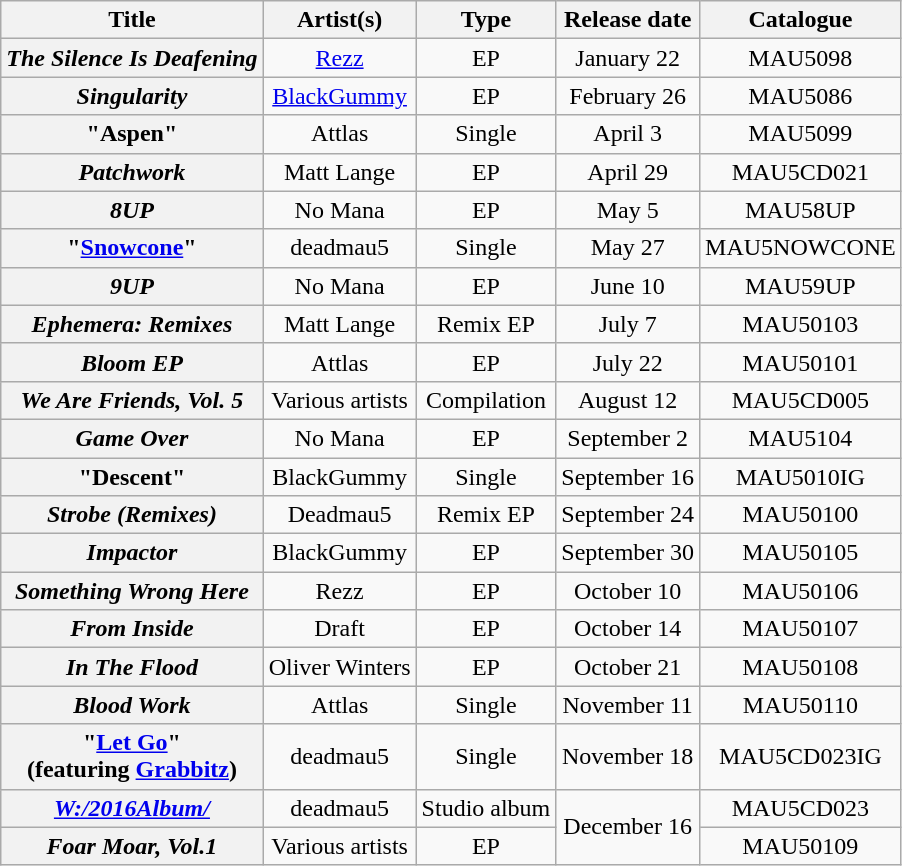<table class="wikitable sortable plainrowheaders" style="text-align:center;">
<tr>
<th>Title</th>
<th>Artist(s)</th>
<th>Type</th>
<th>Release date</th>
<th>Catalogue</th>
</tr>
<tr>
<th scope="row"><em>The Silence Is Deafening</em></th>
<td><a href='#'>Rezz</a></td>
<td>EP</td>
<td>January 22</td>
<td>MAU5098</td>
</tr>
<tr>
<th scope="row"><em>Singularity</em></th>
<td><a href='#'>BlackGummy</a></td>
<td>EP</td>
<td>February 26</td>
<td>MAU5086</td>
</tr>
<tr>
<th scope="row">"Aspen"</th>
<td>Attlas</td>
<td>Single</td>
<td>April 3</td>
<td>MAU5099</td>
</tr>
<tr>
<th scope="row"><em>Patchwork</em></th>
<td>Matt Lange</td>
<td>EP</td>
<td>April 29</td>
<td>MAU5CD021</td>
</tr>
<tr>
<th scope="row"><em>8UP</em></th>
<td>No Mana</td>
<td>EP</td>
<td>May 5</td>
<td>MAU58UP</td>
</tr>
<tr>
<th scope="row">"<a href='#'>Snowcone</a>"</th>
<td>deadmau5</td>
<td>Single</td>
<td>May 27</td>
<td>MAU5NOWCONE</td>
</tr>
<tr>
<th scope="row"><em>9UP</em></th>
<td>No Mana</td>
<td>EP</td>
<td>June 10</td>
<td>MAU59UP</td>
</tr>
<tr>
<th scope="row"><em>Ephemera: Remixes</em></th>
<td>Matt Lange</td>
<td>Remix EP</td>
<td>July 7</td>
<td>MAU50103</td>
</tr>
<tr>
<th scope="row"><em>Bloom EP</em></th>
<td>Attlas</td>
<td>EP</td>
<td>July 22</td>
<td>MAU50101</td>
</tr>
<tr>
<th scope="row"><em>We Are Friends, Vol. 5</em></th>
<td>Various artists</td>
<td>Compilation</td>
<td>August 12</td>
<td>MAU5CD005</td>
</tr>
<tr>
<th scope="row"><em>Game Over</em></th>
<td>No Mana</td>
<td>EP</td>
<td>September 2</td>
<td>MAU5104</td>
</tr>
<tr>
<th scope="row">"Descent"</th>
<td>BlackGummy</td>
<td>Single</td>
<td>September 16</td>
<td>MAU5010IG</td>
</tr>
<tr>
<th scope="row"><em>Strobe (Remixes)</em></th>
<td>Deadmau5</td>
<td>Remix EP</td>
<td>September 24</td>
<td>MAU50100</td>
</tr>
<tr>
<th scope="row"><em>Impactor</em></th>
<td>BlackGummy</td>
<td>EP</td>
<td>September 30</td>
<td>MAU50105</td>
</tr>
<tr>
<th scope="row"><em>Something Wrong Here</em></th>
<td>Rezz</td>
<td>EP</td>
<td>October 10</td>
<td>MAU50106</td>
</tr>
<tr>
<th scope="row"><em>From Inside</em></th>
<td>Draft</td>
<td>EP</td>
<td>October 14</td>
<td>MAU50107</td>
</tr>
<tr>
<th scope="row"><em>In The Flood</em></th>
<td>Oliver Winters</td>
<td>EP</td>
<td>October 21</td>
<td>MAU50108</td>
</tr>
<tr>
<th scope="row"><em>Blood Work</em></th>
<td>Attlas</td>
<td>Single</td>
<td>November 11</td>
<td>MAU50110</td>
</tr>
<tr>
<th scope="row">"<a href='#'>Let Go</a>" <br><span>(featuring <a href='#'>Grabbitz</a>)</span></th>
<td>deadmau5</td>
<td>Single</td>
<td>November 18</td>
<td>MAU5CD023IG</td>
</tr>
<tr>
<th scope="row"><em><a href='#'>W:/2016Album/</a></em></th>
<td>deadmau5</td>
<td>Studio album</td>
<td rowspan="2">December 16</td>
<td>MAU5CD023</td>
</tr>
<tr>
<th scope="row"><em>Foar Moar, Vol.1</em></th>
<td>Various artists</td>
<td>EP</td>
<td>MAU50109</td>
</tr>
</table>
